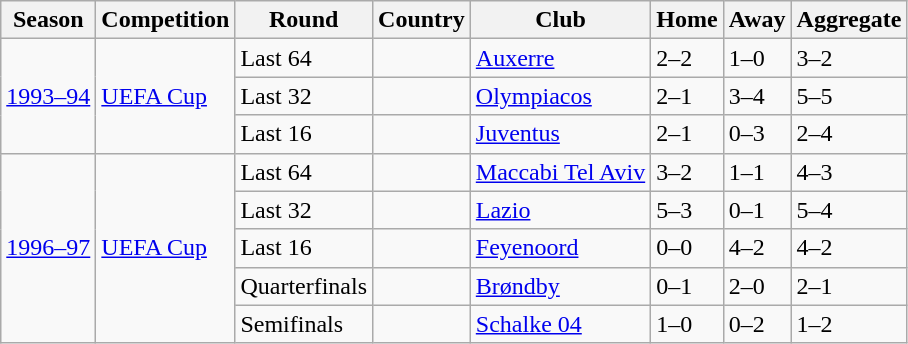<table class="wikitable">
<tr>
<th>Season</th>
<th>Competition</th>
<th>Round</th>
<th>Country</th>
<th>Club</th>
<th>Home</th>
<th>Away</th>
<th>Aggregate</th>
</tr>
<tr>
<td rowspan=3><a href='#'>1993–94</a></td>
<td rowspan=3><a href='#'>UEFA Cup</a></td>
<td>Last 64</td>
<td></td>
<td><a href='#'>Auxerre</a></td>
<td>2–2</td>
<td>1–0</td>
<td>3–2</td>
</tr>
<tr>
<td>Last 32</td>
<td></td>
<td><a href='#'>Olympiacos</a></td>
<td>2–1</td>
<td>3–4</td>
<td>5–5</td>
</tr>
<tr>
<td>Last 16</td>
<td></td>
<td><a href='#'>Juventus</a></td>
<td>2–1</td>
<td>0–3</td>
<td>2–4</td>
</tr>
<tr>
<td rowspan=5><a href='#'>1996–97</a></td>
<td rowspan=5><a href='#'>UEFA Cup</a></td>
<td>Last 64</td>
<td></td>
<td><a href='#'>Maccabi Tel Aviv</a></td>
<td>3–2</td>
<td>1–1</td>
<td>4–3</td>
</tr>
<tr>
<td>Last 32</td>
<td></td>
<td><a href='#'>Lazio</a></td>
<td>5–3</td>
<td>0–1</td>
<td>5–4</td>
</tr>
<tr>
<td>Last 16</td>
<td></td>
<td><a href='#'>Feyenoord</a></td>
<td>0–0</td>
<td>4–2</td>
<td>4–2</td>
</tr>
<tr>
<td>Quarterfinals</td>
<td></td>
<td><a href='#'>Brøndby</a></td>
<td>0–1</td>
<td>2–0</td>
<td>2–1</td>
</tr>
<tr>
<td>Semifinals</td>
<td></td>
<td><a href='#'>Schalke 04</a></td>
<td>1–0</td>
<td>0–2</td>
<td>1–2</td>
</tr>
</table>
